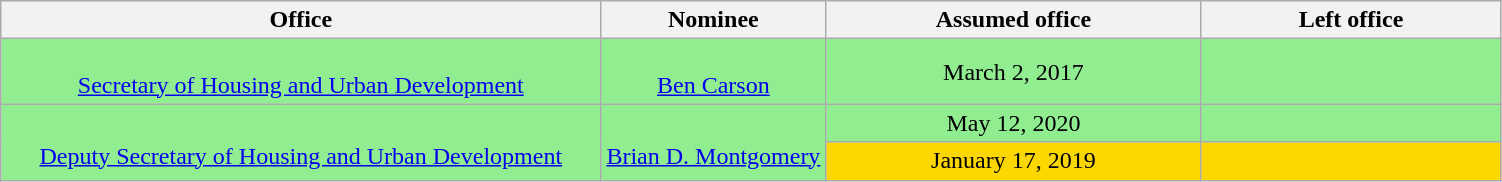<table class="wikitable sortable" style="text-align:center">
<tr>
<th style="width:40%;">Office</th>
<th style="width:15%;">Nominee</th>
<th style="width:25%;" data-sort- type="date">Assumed office</th>
<th style="width:20%;" data-sort- type="date">Left office</th>
</tr>
<tr style="background:lightgreen;">
<td><br><a href='#'>Secretary of Housing and Urban Development</a></td>
<td><br><a href='#'>Ben Carson</a></td>
<td>March 2, 2017<br></td>
<td></td>
</tr>
<tr style="background:lightgreen;">
<td rowspan="2"><br><a href='#'>Deputy Secretary of Housing and Urban Development</a></td>
<td rowspan="2"><br><a href='#'>Brian D. Montgomery</a></td>
<td>May 12, 2020<br></td>
<td></td>
</tr>
<tr>
<td style="background:gold;">January 17, 2019</td>
<td style="background:gold;"></td>
</tr>
</table>
